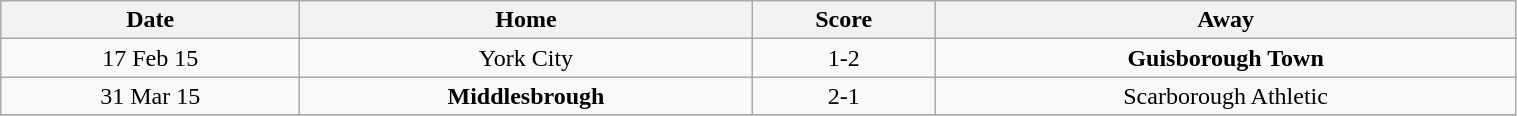<table class="wikitable " style="text-align:center; width:80%;">
<tr>
<th>Date</th>
<th>Home</th>
<th>Score</th>
<th>Away</th>
</tr>
<tr>
<td>17 Feb 15</td>
<td>York City</td>
<td>1-2</td>
<td><strong>Guisborough Town</strong></td>
</tr>
<tr>
<td>31 Mar 15</td>
<td><strong>Middlesbrough</strong></td>
<td>2-1</td>
<td>Scarborough Athletic</td>
</tr>
<tr>
</tr>
</table>
